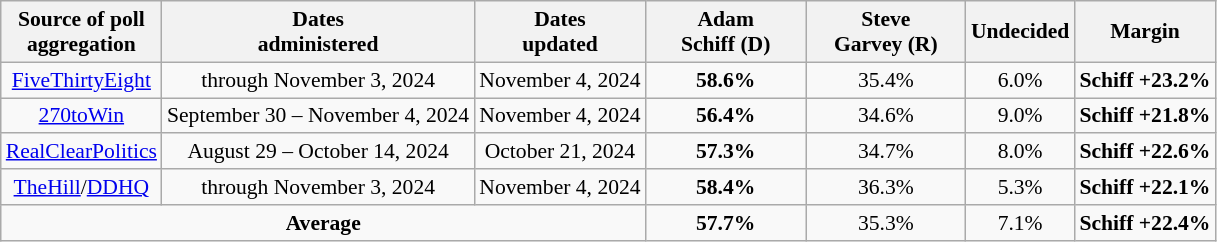<table class="wikitable sortable" style="text-align:center;font-size:90%;line-height:17px">
<tr>
<th>Source of poll<br>aggregation</th>
<th>Dates<br>administered</th>
<th>Dates<br>updated</th>
<th style="width:100px;">Adam<br>Schiff (D)</th>
<th style="width:100px;">Steve<br>Garvey (R)</th>
<th>Undecided<br></th>
<th>Margin</th>
</tr>
<tr>
<td><a href='#'>FiveThirtyEight</a></td>
<td>through November 3, 2024</td>
<td>November 4, 2024</td>
<td><strong>58.6%</strong></td>
<td>35.4%</td>
<td>6.0%</td>
<td><strong>Schiff +23.2%</strong></td>
</tr>
<tr>
<td><a href='#'>270toWin</a></td>
<td>September 30 – November 4, 2024</td>
<td>November 4, 2024</td>
<td><strong>56.4%</strong></td>
<td>34.6%</td>
<td>9.0%</td>
<td><strong>Schiff +21.8%</strong></td>
</tr>
<tr>
<td><a href='#'>RealClearPolitics</a></td>
<td>August 29 – October 14, 2024</td>
<td>October 21, 2024</td>
<td><strong>57.3%</strong></td>
<td>34.7%</td>
<td>8.0%</td>
<td><strong>Schiff +22.6%</strong></td>
</tr>
<tr>
<td><a href='#'>TheHill</a>/<a href='#'>DDHQ</a></td>
<td>through November 3, 2024</td>
<td>November 4, 2024</td>
<td><strong>58.4%</strong></td>
<td>36.3%</td>
<td>5.3%</td>
<td><strong>Schiff +22.1%</strong></td>
</tr>
<tr>
<td colspan="3"><strong>Average</strong></td>
<td><strong>57.7%</strong></td>
<td>35.3%</td>
<td>7.1%</td>
<td><strong>Schiff +22.4%</strong></td>
</tr>
</table>
